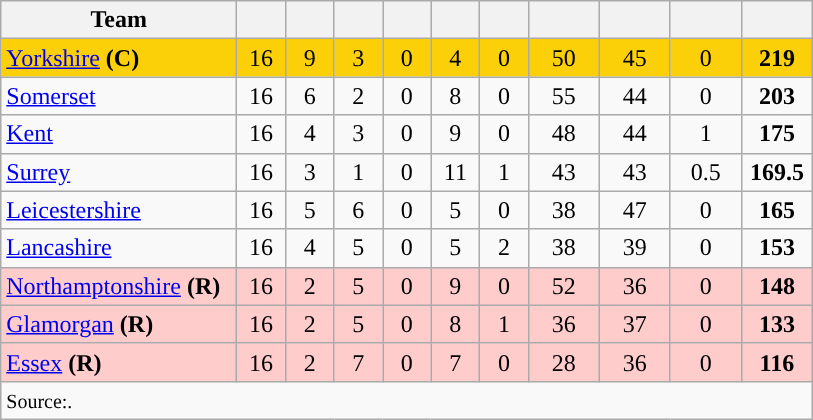<table class="wikitable" style="text-align:center">
<tr>
<th width=150>Team</th>
<th width=25></th>
<th width=25></th>
<th width=25></th>
<th width=25></th>
<th width=25></th>
<th width=25></th>
<th width=40></th>
<th width=40></th>
<th width=40></th>
<th width=40></th>
</tr>
<tr style="background:#fbd009">
<td style="text-align:left;"><a href='#'>Yorkshire</a> <strong>(C)</strong></td>
<td>16</td>
<td>9</td>
<td>3</td>
<td>0</td>
<td>4</td>
<td>0</td>
<td>50</td>
<td>45</td>
<td>0</td>
<td><strong>219</strong></td>
</tr>
<tr>
<td style="text-align:left;"><a href='#'>Somerset</a></td>
<td>16</td>
<td>6</td>
<td>2</td>
<td>0</td>
<td>8</td>
<td>0</td>
<td>55</td>
<td>44</td>
<td>0</td>
<td><strong>203</strong></td>
</tr>
<tr>
<td style="text-align:left;"><a href='#'>Kent</a></td>
<td>16</td>
<td>4</td>
<td>3</td>
<td>0</td>
<td>9</td>
<td>0</td>
<td>48</td>
<td>44</td>
<td>1</td>
<td><strong>175</strong></td>
</tr>
<tr>
<td style="text-align:left;"><a href='#'>Surrey</a></td>
<td>16</td>
<td>3</td>
<td>1</td>
<td>0</td>
<td>11</td>
<td>1</td>
<td>43</td>
<td>43</td>
<td>0.5</td>
<td><strong>169.5</strong></td>
</tr>
<tr>
<td style="text-align:left;"><a href='#'>Leicestershire</a></td>
<td>16</td>
<td>5</td>
<td>6</td>
<td>0</td>
<td>5</td>
<td>0</td>
<td>38</td>
<td>47</td>
<td>0</td>
<td><strong>165</strong></td>
</tr>
<tr>
<td style="text-align:left;"><a href='#'>Lancashire</a></td>
<td>16</td>
<td>4</td>
<td>5</td>
<td>0</td>
<td>5</td>
<td>2</td>
<td>38</td>
<td>39</td>
<td>0</td>
<td><strong>153</strong></td>
</tr>
<tr style="background:#ffcccc">
<td style="text-align:left;"><a href='#'>Northamptonshire</a> <strong>(R)</strong></td>
<td>16</td>
<td>2</td>
<td>5</td>
<td>0</td>
<td>9</td>
<td>0</td>
<td>52</td>
<td>36</td>
<td>0</td>
<td><strong>148</strong></td>
</tr>
<tr style="background:#ffcccc">
<td style="text-align:left;"><a href='#'>Glamorgan</a> <strong>(R)</strong></td>
<td>16</td>
<td>2</td>
<td>5</td>
<td>0</td>
<td>8</td>
<td>1</td>
<td>36</td>
<td>37</td>
<td>0</td>
<td><strong>133</strong></td>
</tr>
<tr style="background:#ffcccc">
<td style="text-align:left;"><a href='#'>Essex</a> <strong>(R)</strong></td>
<td>16</td>
<td>2</td>
<td>7</td>
<td>0</td>
<td>7</td>
<td>0</td>
<td>28</td>
<td>36</td>
<td>0</td>
<td><strong>116</strong></td>
</tr>
<tr>
<td colspan=11 align="left"><small>Source:.</small></td>
</tr>
</table>
